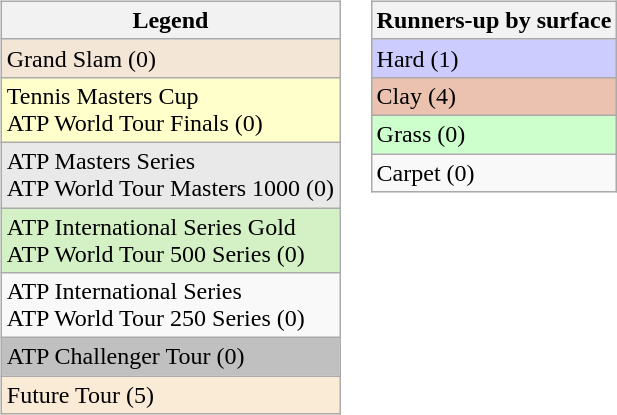<table>
<tr>
<td valign=top align=left><br><table class="wikitable">
<tr>
<th>Legend</th>
</tr>
<tr style="background:#f3e6d7;">
<td>Grand Slam (0)</td>
</tr>
<tr style="background:#ffc;">
<td>Tennis Masters Cup <br> ATP World Tour Finals (0)</td>
</tr>
<tr style="background:#e9e9e9;">
<td>ATP Masters Series <br> ATP World Tour Masters 1000 (0)</td>
</tr>
<tr style="background:#d4f1c5;">
<td>ATP International Series Gold <br> ATP World Tour 500 Series (0)</td>
</tr>
<tr>
<td>ATP International Series <br> ATP World Tour 250 Series (0)</td>
</tr>
<tr style="background:silver;">
<td>ATP Challenger Tour (0)</td>
</tr>
<tr style="background:#faebd7;">
<td>Future Tour (5)</td>
</tr>
</table>
</td>
<td valign=top align=left><br><table class="wikitable">
<tr>
<th>Runners-up by surface</th>
</tr>
<tr style="background:#ccf;">
<td>Hard (1)</td>
</tr>
<tr style="background:#ebc2af;">
<td>Clay (4)</td>
</tr>
<tr style="background:#cfc;">
<td>Grass (0)</td>
</tr>
<tr>
<td>Carpet (0)</td>
</tr>
</table>
</td>
</tr>
</table>
